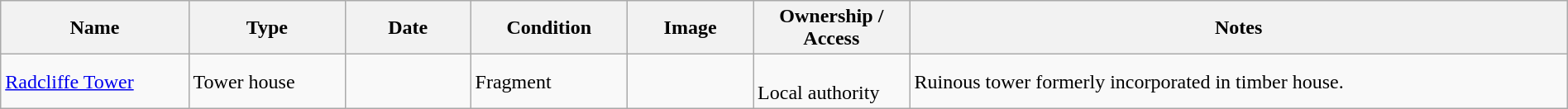<table class="wikitable sortable sticky-header" width="100%">
<tr>
<th width="12%">Name</th>
<th width="10%">Type</th>
<th width="8%">Date</th>
<th width="10%">Condition</th>
<th class="unsortable" width="94">Image</th>
<th width="10%">Ownership / Access</th>
<th class="unsortable">Notes</th>
</tr>
<tr>
<td><a href='#'>Radcliffe Tower</a></td>
<td>Tower house</td>
<td></td>
<td>Fragment</td>
<td></td>
<td><br>Local authority</td>
<td>Ruinous tower formerly incorporated in timber house.</td>
</tr>
</table>
